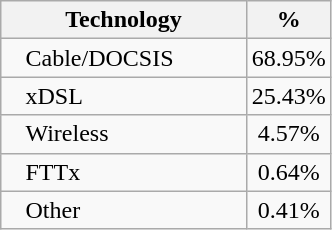<table class="wikitable" style="margin:1em;">
<tr>
<th scope="col">Technology</th>
<th scope="col">%</th>
</tr>
<tr>
<td style="padding:0 3em 0 1em;">Cable/DOCSIS</td>
<td style="text-align: center;">68.95%</td>
</tr>
<tr>
<td style="padding:0 3em 0 1em;">xDSL</td>
<td style="text-align: center;">25.43%</td>
</tr>
<tr>
<td style="padding:0 3em 0 1em;">Wireless</td>
<td style="text-align: center;">4.57%</td>
</tr>
<tr>
<td style="padding:0 3em 0 1em;">FTTx</td>
<td style="text-align: center;">0.64%</td>
</tr>
<tr>
<td style="padding:0 3em 0 1em;">Other</td>
<td style="text-align: center;">0.41%</td>
</tr>
</table>
